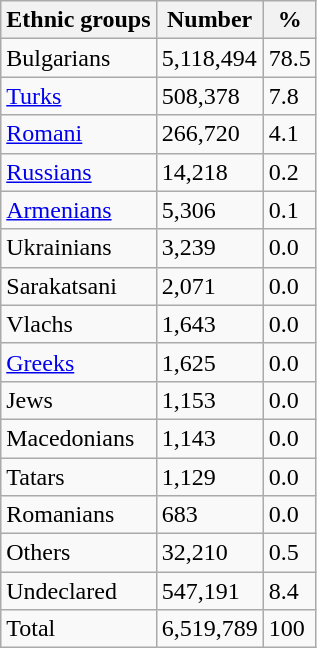<table class="wikitable">
<tr>
<th>Ethnic groups</th>
<th>Number</th>
<th>%</th>
</tr>
<tr>
<td>Bulgarians</td>
<td>5,118,494</td>
<td>78.5</td>
</tr>
<tr>
<td><a href='#'>Turks</a></td>
<td>508,378</td>
<td>7.8</td>
</tr>
<tr>
<td><a href='#'>Romani</a></td>
<td>266,720</td>
<td>4.1</td>
</tr>
<tr>
<td><a href='#'>Russians</a></td>
<td>14,218</td>
<td>0.2</td>
</tr>
<tr>
<td><a href='#'>Armenians</a></td>
<td>5,306</td>
<td>0.1</td>
</tr>
<tr>
<td>Ukrainians</td>
<td>3,239</td>
<td>0.0</td>
</tr>
<tr>
<td>Sarakatsani</td>
<td>2,071</td>
<td>0.0</td>
</tr>
<tr>
<td>Vlachs</td>
<td>1,643</td>
<td>0.0</td>
</tr>
<tr>
<td><a href='#'>Greeks</a></td>
<td>1,625</td>
<td>0.0</td>
</tr>
<tr>
<td>Jews</td>
<td>1,153</td>
<td>0.0</td>
</tr>
<tr>
<td>Macedonians</td>
<td>1,143</td>
<td>0.0</td>
</tr>
<tr>
<td>Tatars</td>
<td>1,129</td>
<td>0.0</td>
</tr>
<tr>
<td>Romanians</td>
<td>683</td>
<td>0.0</td>
</tr>
<tr>
<td>Others</td>
<td>32,210</td>
<td>0.5</td>
</tr>
<tr>
<td>Undeclared</td>
<td>547,191</td>
<td>8.4</td>
</tr>
<tr>
<td>Total</td>
<td>6,519,789</td>
<td>100</td>
</tr>
</table>
